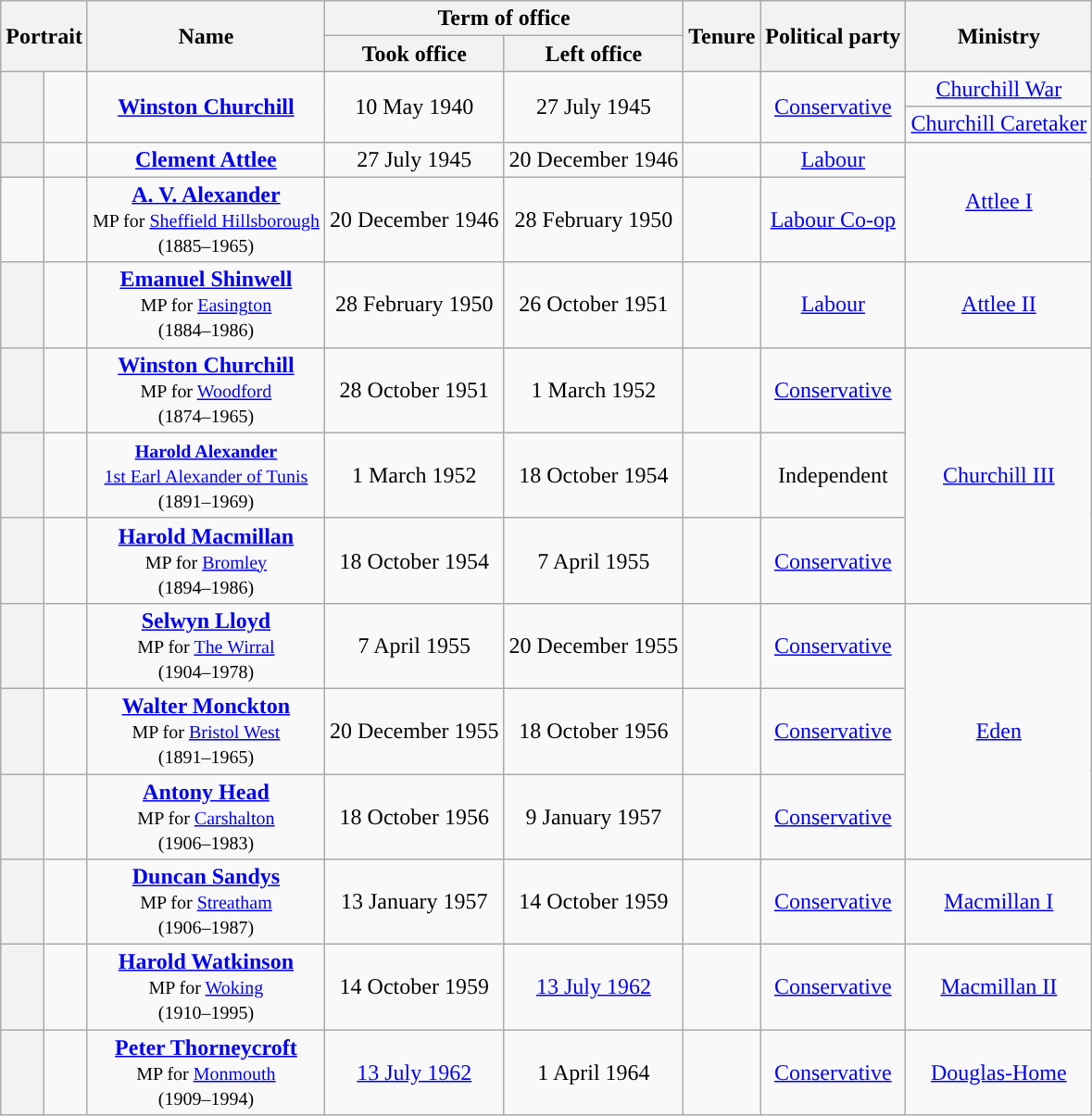<table class="wikitable" style="text-align:center">
<tr>
<th colspan="2" rowspan="2">Portrait</th>
<th rowspan="2">Name <br></th>
<th colspan="2">Term of office</th>
<th rowspan="2" style="width:10px">Tenure</th>
<th rowspan="2">Political party</th>
<th rowspan="2">Ministry</th>
</tr>
<tr>
<th>Took office</th>
<th>Left office</th>
</tr>
<tr>
<th rowspan="2" style="background-color:"></th>
<td rowspan="2"></td>
<td rowspan="2"><strong><a href='#'>Winston Churchill</a></strong><br></td>
<td rowspan="2">10 May 1940</td>
<td rowspan="2">27 July 1945</td>
<td rowspan="2"><small></small></td>
<td rowspan="2" ><a href='#'>Conservative</a></td>
<td><a href='#'>Churchill War</a></td>
</tr>
<tr>
<td><a href='#'>Churchill Caretaker</a></td>
</tr>
<tr>
<th style="background-color:"></th>
<td></td>
<td><strong><a href='#'>Clement Attlee</a></strong><br></td>
<td>27 July 1945</td>
<td>20 December 1946</td>
<td><small></small></td>
<td><a href='#'>Labour</a></td>
<td rowspan="2" ><a href='#'>Attlee I</a></td>
</tr>
<tr>
<td style="background-color:"></td>
<td></td>
<td><strong><a href='#'>A. V. Alexander</a></strong><br><small>MP for <a href='#'>Sheffield Hillsborough</a><br>(1885–1965)</small></td>
<td>20 December 1946</td>
<td>28 February 1950</td>
<td><small></small></td>
<td><a href='#'>Labour Co-op</a></td>
</tr>
<tr>
<th style="background-color:"></th>
<td></td>
<td><strong><a href='#'>Emanuel Shinwell</a></strong><br><small>MP for <a href='#'>Easington</a><br>(1884–1986)</small></td>
<td>28 February 1950</td>
<td>26 October 1951</td>
<td><small></small></td>
<td><a href='#'>Labour</a></td>
<td><a href='#'>Attlee II</a></td>
</tr>
<tr>
<th style="background-color:"></th>
<td></td>
<td><strong><a href='#'>Winston Churchill</a></strong><br><small>MP for <a href='#'>Woodford</a><br>(1874–1965)</small></td>
<td>28 October 1951</td>
<td>1 March 1952</td>
<td><small></small></td>
<td><a href='#'>Conservative</a></td>
<td rowspan="3" ><a href='#'>Churchill III</a></td>
</tr>
<tr>
<th style="background-color:"></th>
<td></td>
<td><small><a href='#'><strong>Harold Alexander</strong><br>1st Earl Alexander of Tunis</a><br>(1891–1969)</small></td>
<td>1 March 1952</td>
<td>18 October 1954</td>
<td><small></small></td>
<td>Independent</td>
</tr>
<tr>
<th style="background-color:"></th>
<td></td>
<td><strong><a href='#'>Harold Macmillan</a></strong><br><small>MP for <a href='#'>Bromley</a><br>(1894–1986)</small></td>
<td>18 October 1954</td>
<td>7 April 1955</td>
<td><small></small></td>
<td><a href='#'>Conservative</a></td>
</tr>
<tr>
<th style="background-color:"></th>
<td></td>
<td><strong><a href='#'>Selwyn Lloyd</a></strong><br><small>MP for <a href='#'>The Wirral</a><br>(1904–1978)</small></td>
<td>7 April 1955</td>
<td>20 December 1955</td>
<td><small></small></td>
<td><a href='#'>Conservative</a></td>
<td rowspan="3" ><a href='#'>Eden</a></td>
</tr>
<tr>
<th style="background-color:"></th>
<td></td>
<td><strong><a href='#'>Walter Monckton</a></strong><br><small>MP for <a href='#'>Bristol West</a><br>(1891–1965)</small></td>
<td>20 December 1955</td>
<td>18 October 1956</td>
<td><small></small></td>
<td><a href='#'>Conservative</a></td>
</tr>
<tr>
<th style="background-color:"></th>
<td></td>
<td><strong><a href='#'>Antony Head</a></strong><br><small>MP for <a href='#'>Carshalton</a><br>(1906–1983)</small></td>
<td>18 October 1956</td>
<td>9 January 1957</td>
<td><small></small></td>
<td><a href='#'>Conservative</a></td>
</tr>
<tr>
<th style="background-color:"></th>
<td></td>
<td><strong><a href='#'>Duncan Sandys</a></strong><br><small>MP for <a href='#'>Streatham</a><br>(1906–1987)</small></td>
<td>13 January 1957</td>
<td>14 October 1959</td>
<td><small></small></td>
<td><a href='#'>Conservative</a></td>
<td><a href='#'>Macmillan I</a></td>
</tr>
<tr>
<th style="background-color:"></th>
<td></td>
<td><strong><a href='#'>Harold Watkinson</a></strong><br><small>MP for <a href='#'>Woking</a><br>(1910–1995)</small></td>
<td>14 October 1959</td>
<td><a href='#'>13 July 1962</a></td>
<td><small></small></td>
<td><a href='#'>Conservative</a></td>
<td rowspan="2" ><a href='#'>Macmillan II</a></td>
</tr>
<tr>
<th rowspan="2" style="background-color:"></th>
<td rowspan="2"></td>
<td rowspan="2"><strong><a href='#'>Peter Thorneycroft</a></strong><br><small>MP for <a href='#'>Monmouth</a><br>(1909–1994)</small></td>
<td rowspan="2"><a href='#'>13 July 1962</a></td>
<td rowspan="2">1 April 1964</td>
<td rowspan="2"><small></small></td>
<td rowspan="2" ><a href='#'>Conservative</a></td>
</tr>
<tr>
<td><a href='#'>Douglas-Home</a></td>
</tr>
</table>
